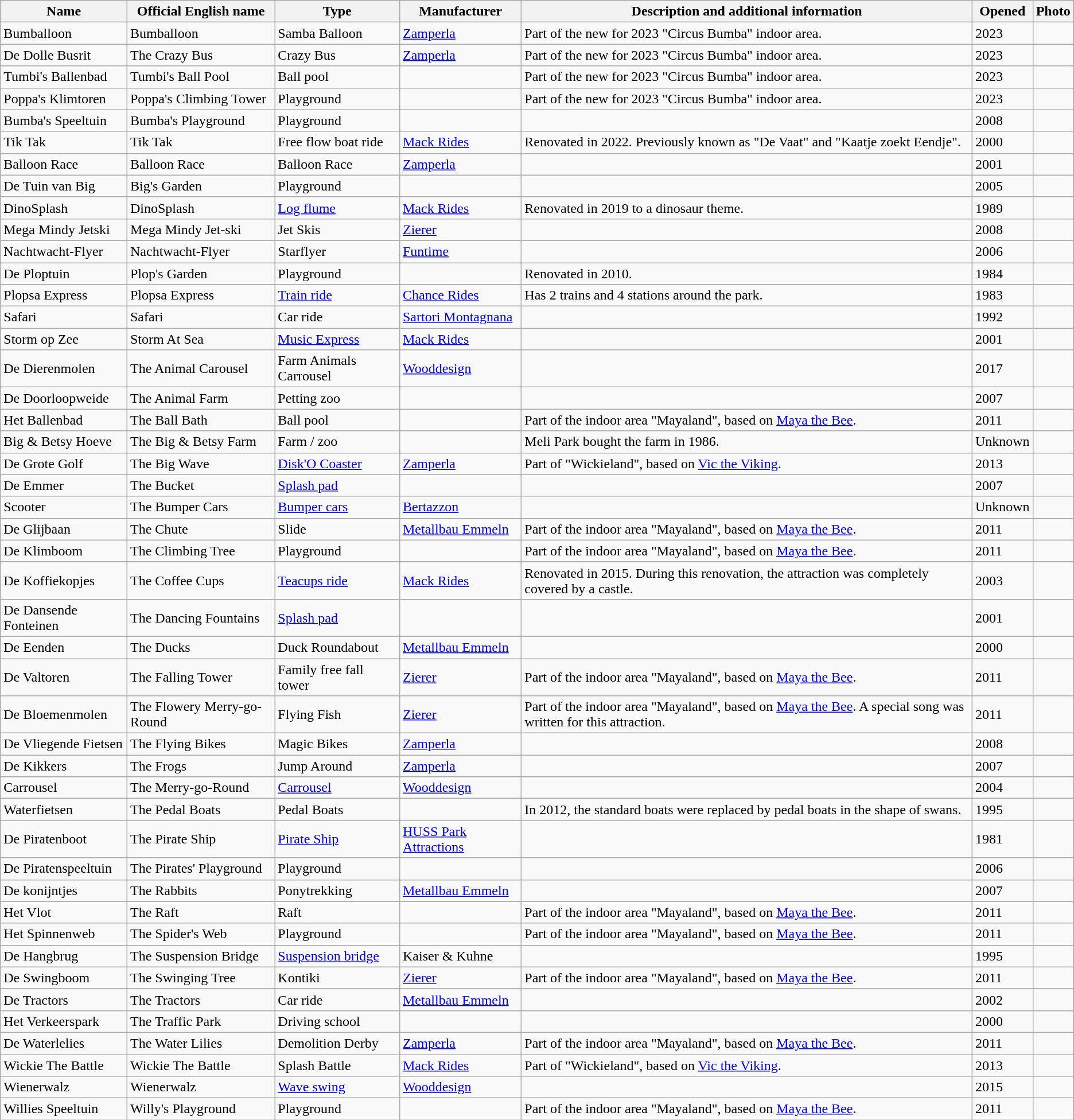<table class="wikitable">
<tr>
<th>Name</th>
<th>Official English name</th>
<th>Type</th>
<th>Manufacturer</th>
<th>Description and additional information</th>
<th>Opened</th>
<th>Photo</th>
</tr>
<tr>
<td>Bumballoon</td>
<td>Bumballoon</td>
<td>Samba Balloon</td>
<td><a href='#'>Zamperla</a></td>
<td>Part of the new for 2023 "Circus Bumba" indoor area.</td>
<td>2023</td>
<td></td>
</tr>
<tr>
<td>De Dolle Busrit</td>
<td>The Crazy Bus</td>
<td>Crazy Bus</td>
<td><a href='#'>Zamperla</a></td>
<td>Part of the new for 2023 "Circus Bumba" indoor area.</td>
<td>2023</td>
<td></td>
</tr>
<tr>
<td>Tumbi's Ballenbad</td>
<td>Tumbi's Ball Pool</td>
<td>Ball pool</td>
<td></td>
<td>Part of the new for 2023 "Circus Bumba" indoor area.</td>
<td>2023</td>
<td></td>
</tr>
<tr>
<td>Poppa's Klimtoren</td>
<td>Poppa's Climbing Tower</td>
<td>Playground</td>
<td></td>
<td>Part of the new for 2023 "Circus Bumba" indoor area.</td>
<td>2023</td>
<td></td>
</tr>
<tr>
<td>Bumba's Speeltuin</td>
<td>Bumba's Playground</td>
<td>Playground</td>
<td></td>
<td></td>
<td>2008</td>
<td></td>
</tr>
<tr>
<td>Tik Tak</td>
<td>Tik Tak</td>
<td>Free flow boat ride</td>
<td><a href='#'>Mack Rides</a></td>
<td>Renovated in 2022. Previously known as "De Vaat" and "Kaatje zoekt Eendje".</td>
<td>2000</td>
<td></td>
</tr>
<tr>
<td>Balloon Race</td>
<td>Balloon Race</td>
<td>Balloon Race</td>
<td><a href='#'>Zamperla</a></td>
<td></td>
<td>2001</td>
<td></td>
</tr>
<tr>
<td>De Tuin van Big</td>
<td>Big's Garden</td>
<td>Playground</td>
<td></td>
<td></td>
<td>2005</td>
<td></td>
</tr>
<tr>
<td>DinoSplash</td>
<td>DinoSplash</td>
<td><a href='#'>Log flume</a></td>
<td><a href='#'>Mack Rides</a></td>
<td>Renovated in 2019 to a dinosaur theme.</td>
<td>1989</td>
<td></td>
</tr>
<tr>
<td>Mega Mindy Jetski</td>
<td>Mega Mindy Jet-ski</td>
<td>Jet Skis</td>
<td><a href='#'>Zierer</a></td>
<td></td>
<td>2008</td>
<td></td>
</tr>
<tr>
<td>Nachtwacht-Flyer</td>
<td>Nachtwacht-Flyer</td>
<td>Starflyer</td>
<td><a href='#'>Funtime</a></td>
<td></td>
<td>2006</td>
<td></td>
</tr>
<tr>
<td>De Ploptuin</td>
<td>Plop's Garden</td>
<td>Playground</td>
<td></td>
<td>Renovated in 2010.</td>
<td>1984</td>
<td></td>
</tr>
<tr>
<td>Plopsa Express</td>
<td>Plopsa Express</td>
<td><a href='#'>Train ride</a></td>
<td><a href='#'>Chance Rides</a></td>
<td>Has 2 trains and 4 stations around the park.</td>
<td>1983</td>
<td></td>
</tr>
<tr>
<td>Safari</td>
<td>Safari</td>
<td>Car ride</td>
<td><a href='#'>Sartori Montagnana</a></td>
<td></td>
<td>1992</td>
<td></td>
</tr>
<tr>
<td>Storm op Zee</td>
<td>Storm At Sea</td>
<td><a href='#'>Music Express</a></td>
<td><a href='#'>Mack Rides</a></td>
<td></td>
<td>2001</td>
<td></td>
</tr>
<tr>
<td>De Dierenmolen</td>
<td>The Animal Carousel</td>
<td>Farm Animals Carrousel</td>
<td><a href='#'>Wooddesign</a></td>
<td></td>
<td>2017</td>
<td></td>
</tr>
<tr>
<td>De Doorloopweide</td>
<td>The Animal Farm</td>
<td>Petting zoo</td>
<td></td>
<td></td>
<td>2007</td>
<td></td>
</tr>
<tr>
<td>Het Ballenbad</td>
<td>The Ball Bath</td>
<td>Ball pool</td>
<td></td>
<td>Part of the indoor area "Mayaland", based on <a href='#'>Maya the Bee</a>.</td>
<td>2011</td>
<td></td>
</tr>
<tr>
<td>Big & Betsy Hoeve</td>
<td>The Big & Betsy Farm</td>
<td>Farm / zoo</td>
<td></td>
<td>Meli Park bought the farm in 1986.</td>
<td>Unknown</td>
<td></td>
</tr>
<tr>
<td>De Grote Golf</td>
<td>The Big Wave</td>
<td><a href='#'>Disk'O Coaster</a></td>
<td><a href='#'>Zamperla</a></td>
<td>Part of "Wickieland", based on <a href='#'>Vic the Viking</a>.</td>
<td>2013</td>
<td></td>
</tr>
<tr>
<td>De Emmer</td>
<td>The Bucket</td>
<td><a href='#'>Splash pad</a></td>
<td></td>
<td></td>
<td>2007</td>
<td></td>
</tr>
<tr>
<td>Scooter</td>
<td>The Bumper Cars</td>
<td><a href='#'>Bumper cars</a></td>
<td><a href='#'>Bertazzon</a></td>
<td></td>
<td>Unknown</td>
<td></td>
</tr>
<tr>
<td>De Glijbaan</td>
<td>The Chute</td>
<td>Slide</td>
<td><a href='#'>Metallbau Emmeln</a></td>
<td>Part of the indoor area "Mayaland", based on <a href='#'>Maya the Bee</a>.</td>
<td>2011</td>
<td></td>
</tr>
<tr>
<td>De Klimboom</td>
<td>The Climbing Tree</td>
<td>Playground</td>
<td></td>
<td>Part of the indoor area "Mayaland", based on <a href='#'>Maya the Bee</a>.</td>
<td>2011</td>
<td></td>
</tr>
<tr>
<td>De Koffiekopjes</td>
<td>The Coffee Cups</td>
<td><a href='#'>Teacups ride</a></td>
<td><a href='#'>Mack Rides</a></td>
<td>Renovated in 2015. During this renovation, the attraction was completely covered by a castle.</td>
<td>2003</td>
<td></td>
</tr>
<tr>
<td>De Dansende Fonteinen</td>
<td>The Dancing Fountains</td>
<td><a href='#'>Splash pad</a></td>
<td></td>
<td></td>
<td>2001</td>
<td></td>
</tr>
<tr>
<td>De Eenden</td>
<td>The Ducks</td>
<td>Duck Roundabout</td>
<td><a href='#'>Metallbau Emmeln</a></td>
<td></td>
<td>2000</td>
<td></td>
</tr>
<tr>
<td>De Valtoren</td>
<td>The Falling Tower</td>
<td>Family free fall tower</td>
<td><a href='#'>Zierer</a></td>
<td>Part of the indoor area "Mayaland", based on <a href='#'>Maya the Bee</a>.</td>
<td>2011</td>
<td></td>
</tr>
<tr>
<td>De Bloemenmolen</td>
<td>The Flowery Merry-go-Round</td>
<td>Flying Fish</td>
<td><a href='#'>Zierer</a></td>
<td>Part of the indoor area "Mayaland", based on <a href='#'>Maya the Bee</a>. A special song was written for this attraction.</td>
<td>2011</td>
<td></td>
</tr>
<tr>
<td>De Vliegende Fietsen</td>
<td>The Flying Bikes</td>
<td>Magic Bikes</td>
<td><a href='#'>Zamperla</a></td>
<td></td>
<td>2008</td>
<td></td>
</tr>
<tr>
<td>De Kikkers</td>
<td>The Frogs</td>
<td>Jump Around</td>
<td><a href='#'>Zamperla</a></td>
<td></td>
<td>2007</td>
<td></td>
</tr>
<tr>
<td>Carrousel</td>
<td>The Merry-go-Round</td>
<td><a href='#'>Carrousel</a></td>
<td><a href='#'>Wooddesign</a></td>
<td></td>
<td>2004</td>
<td></td>
</tr>
<tr>
<td>Waterfietsen</td>
<td>The Pedal Boats</td>
<td>Pedal Boats</td>
<td></td>
<td>In 2012, the standard boats were replaced by pedal boats in the shape of swans.</td>
<td>1995</td>
<td></td>
</tr>
<tr>
<td>De Piratenboot</td>
<td>The Pirate Ship</td>
<td><a href='#'>Pirate Ship</a></td>
<td><a href='#'>HUSS Park Attractions</a></td>
<td></td>
<td>1981</td>
<td></td>
</tr>
<tr>
<td>De Piratenspeeltuin</td>
<td>The Pirates' Playground</td>
<td>Playground</td>
<td></td>
<td></td>
<td>2006</td>
<td></td>
</tr>
<tr>
<td>De konijntjes</td>
<td>The Rabbits</td>
<td>Ponytrekking</td>
<td><a href='#'>Metallbau Emmeln</a></td>
<td></td>
<td>2007</td>
<td></td>
</tr>
<tr>
<td>Het Vlot</td>
<td>The Raft</td>
<td>Raft</td>
<td></td>
<td>Part of the indoor area "Mayaland", based on <a href='#'>Maya the Bee</a>.</td>
<td>2011</td>
<td></td>
</tr>
<tr>
<td>Het Spinnenweb</td>
<td>The Spider's Web</td>
<td>Playground</td>
<td></td>
<td>Part of the indoor area "Mayaland", based on <a href='#'>Maya the Bee</a>.</td>
<td>2011</td>
<td></td>
</tr>
<tr>
<td>De Hangbrug</td>
<td>The Suspension Bridge</td>
<td><a href='#'>Suspension bridge</a></td>
<td>Kaiser & Kuhne</td>
<td></td>
<td>1995</td>
<td></td>
</tr>
<tr>
<td>De Swingboom</td>
<td>The Swinging Tree</td>
<td>Kontiki</td>
<td><a href='#'>Zierer</a></td>
<td>Part of the indoor area "Mayaland", based on <a href='#'>Maya the Bee</a>.</td>
<td>2011</td>
<td></td>
</tr>
<tr>
<td>De Tractors</td>
<td>The Tractors</td>
<td>Car ride</td>
<td><a href='#'>Metallbau Emmeln</a></td>
<td></td>
<td>2002</td>
<td></td>
</tr>
<tr>
<td>Het Verkeerspark</td>
<td>The Traffic Park</td>
<td>Driving school</td>
<td></td>
<td></td>
<td>2000</td>
<td></td>
</tr>
<tr>
<td>De Waterlelies</td>
<td>The Water Lilies</td>
<td>Demolition Derby</td>
<td><a href='#'>Zamperla</a></td>
<td>Part of the indoor area "Mayaland", based on <a href='#'>Maya the Bee</a>.</td>
<td>2011</td>
<td></td>
</tr>
<tr>
<td>Wickie The Battle</td>
<td>Wickie The Battle</td>
<td>Splash Battle</td>
<td><a href='#'>Mack Rides</a></td>
<td>Part of "Wickieland", based on <a href='#'>Vic the Viking</a>.</td>
<td>2013</td>
<td></td>
</tr>
<tr>
<td>Wienerwalz</td>
<td>Wienerwalz</td>
<td><a href='#'>Wave swing</a></td>
<td><a href='#'>Wooddesign</a></td>
<td></td>
<td>2015</td>
<td></td>
</tr>
<tr>
<td>Willies Speeltuin</td>
<td>Willy's Playground</td>
<td>Playground</td>
<td></td>
<td>Part of the indoor area "Mayaland", based on <a href='#'>Maya the Bee</a>.</td>
<td>2011</td>
<td></td>
</tr>
</table>
